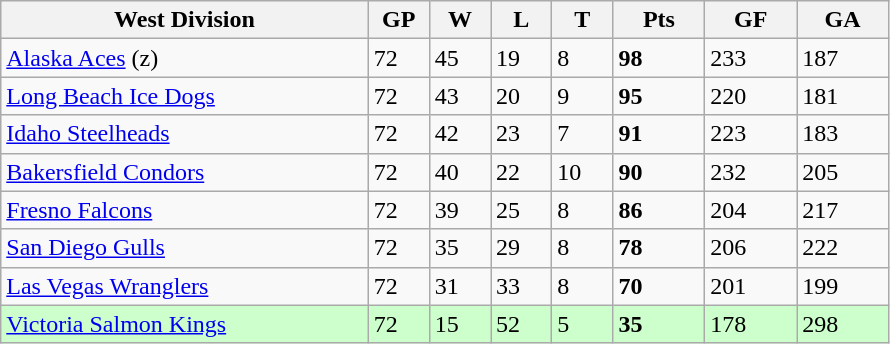<table class="wikitable">
<tr>
<th bgcolor="#DDDDFF" width="30%">West Division</th>
<th bgcolor="#DDDDFF" width="5%">GP</th>
<th bgcolor="#DDDDFF" width="5%">W</th>
<th bgcolor="#DDDDFF" width="5%">L</th>
<th bgcolor="#DDDDFF" width="5%">T</th>
<th bgcolor="#DDDDFF" width="7.5%">Pts</th>
<th bgcolor="#DDDDFF" width="7.5%">GF</th>
<th bgcolor="#DDDDFF" width="7.5%">GA</th>
</tr>
<tr>
<td><a href='#'>Alaska Aces</a> (z)</td>
<td>72</td>
<td>45</td>
<td>19</td>
<td>8</td>
<td><strong>98</strong></td>
<td>233</td>
<td>187</td>
</tr>
<tr>
<td><a href='#'>Long Beach Ice Dogs</a></td>
<td>72</td>
<td>43</td>
<td>20</td>
<td>9</td>
<td><strong>95</strong></td>
<td>220</td>
<td>181</td>
</tr>
<tr>
<td><a href='#'>Idaho Steelheads</a></td>
<td>72</td>
<td>42</td>
<td>23</td>
<td>7</td>
<td><strong>91</strong></td>
<td>223</td>
<td>183</td>
</tr>
<tr>
<td><a href='#'>Bakersfield Condors</a></td>
<td>72</td>
<td>40</td>
<td>22</td>
<td>10</td>
<td><strong>90</strong></td>
<td>232</td>
<td>205</td>
</tr>
<tr>
<td><a href='#'>Fresno Falcons</a></td>
<td>72</td>
<td>39</td>
<td>25</td>
<td>8</td>
<td><strong>86</strong></td>
<td>204</td>
<td>217</td>
</tr>
<tr>
<td><a href='#'>San Diego Gulls</a></td>
<td>72</td>
<td>35</td>
<td>29</td>
<td>8</td>
<td><strong>78</strong></td>
<td>206</td>
<td>222</td>
</tr>
<tr>
<td><a href='#'>Las Vegas Wranglers</a></td>
<td>72</td>
<td>31</td>
<td>33</td>
<td>8</td>
<td><strong>70</strong></td>
<td>201</td>
<td>199</td>
</tr>
<tr bgcolor="#ccffcc">
<td><a href='#'>Victoria Salmon Kings</a></td>
<td>72</td>
<td>15</td>
<td>52</td>
<td>5</td>
<td><strong>35</strong></td>
<td>178</td>
<td>298</td>
</tr>
</table>
